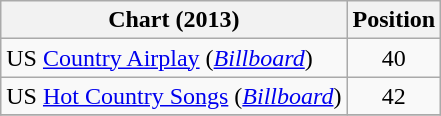<table class="wikitable sortable">
<tr>
<th scope="col">Chart (2013)</th>
<th scope="col">Position</th>
</tr>
<tr>
<td>US <a href='#'>Country Airplay</a> (<em><a href='#'>Billboard</a></em>)</td>
<td align="center">40</td>
</tr>
<tr>
<td>US <a href='#'>Hot Country Songs</a> (<em><a href='#'>Billboard</a></em>)</td>
<td align="center">42</td>
</tr>
<tr>
</tr>
</table>
